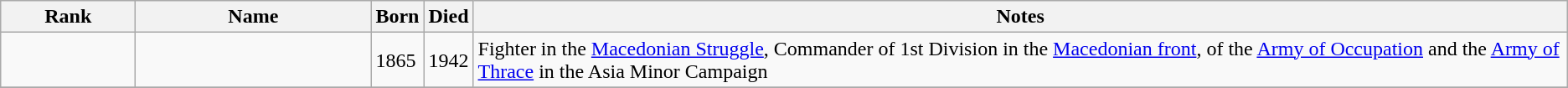<table class="wikitable sortable">
<tr>
<th width="100">Rank</th>
<th width="180">Name</th>
<th width="30">Born</th>
<th width="30">Died</th>
<th>Notes</th>
</tr>
<tr>
<td></td>
<td></td>
<td>1865</td>
<td>1942</td>
<td>Fighter in the <a href='#'>Macedonian Struggle</a>, Commander of 1st Division in the <a href='#'>Macedonian front</a>, of the <a href='#'>Army of Occupation</a> and the <a href='#'>Army of Thrace</a> in the Asia Minor Campaign</td>
</tr>
<tr>
</tr>
</table>
